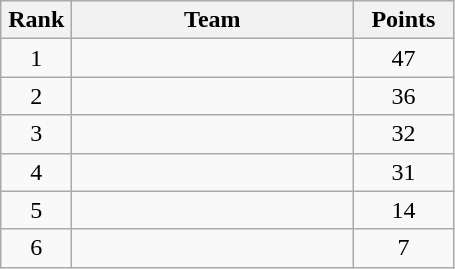<table class="wikitable" style="text-align:center;">
<tr>
<th width=40>Rank</th>
<th width=180>Team</th>
<th width=60>Points</th>
</tr>
<tr>
<td>1</td>
<td align=left></td>
<td>47</td>
</tr>
<tr>
<td>2</td>
<td align=left></td>
<td>36</td>
</tr>
<tr>
<td>3</td>
<td align=left></td>
<td>32</td>
</tr>
<tr>
<td>4</td>
<td align=left></td>
<td>31</td>
</tr>
<tr>
<td>5</td>
<td align=left></td>
<td>14</td>
</tr>
<tr>
<td>6</td>
<td align=left></td>
<td>7</td>
</tr>
</table>
